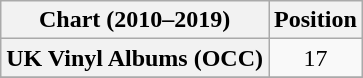<table class="wikitable sortable plainrowheaders" style="text-align:center">
<tr>
<th scope="col">Chart (2010–2019)</th>
<th scope="col">Position</th>
</tr>
<tr>
<th scope="row">UK Vinyl Albums (OCC)</th>
<td>17</td>
</tr>
<tr>
</tr>
</table>
